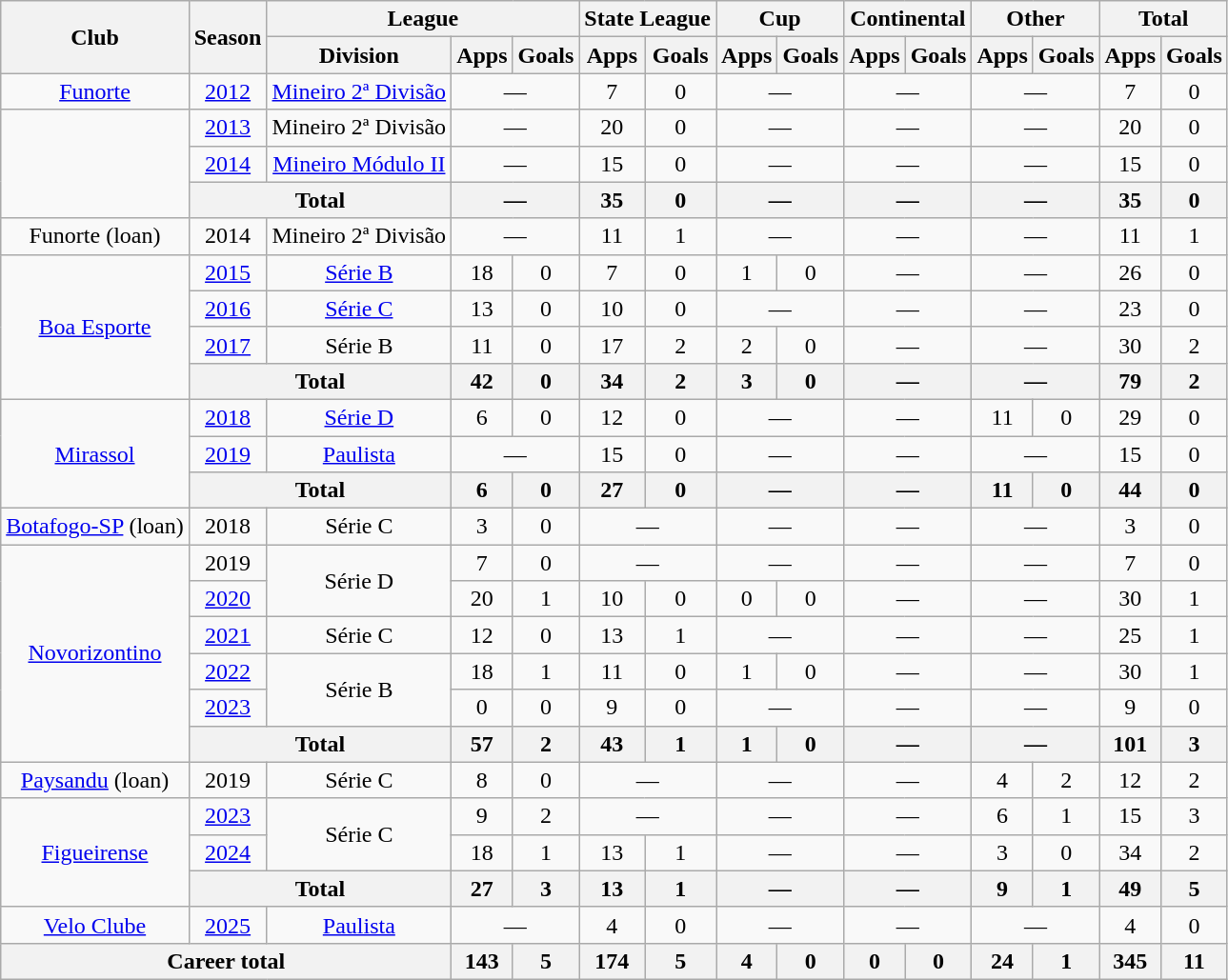<table class="wikitable" style="text-align: center;">
<tr>
<th rowspan="2">Club</th>
<th rowspan="2">Season</th>
<th colspan="3">League</th>
<th colspan="2">State League</th>
<th colspan="2">Cup</th>
<th colspan="2">Continental</th>
<th colspan="2">Other</th>
<th colspan="2">Total</th>
</tr>
<tr>
<th>Division</th>
<th>Apps</th>
<th>Goals</th>
<th>Apps</th>
<th>Goals</th>
<th>Apps</th>
<th>Goals</th>
<th>Apps</th>
<th>Goals</th>
<th>Apps</th>
<th>Goals</th>
<th>Apps</th>
<th>Goals</th>
</tr>
<tr>
<td valign="center"><a href='#'>Funorte</a></td>
<td><a href='#'>2012</a></td>
<td><a href='#'>Mineiro 2ª Divisão</a></td>
<td colspan="2">—</td>
<td>7</td>
<td>0</td>
<td colspan="2">—</td>
<td colspan="2">—</td>
<td colspan="2">—</td>
<td>7</td>
<td>0</td>
</tr>
<tr>
<td rowspan="3" valign="center"></td>
<td><a href='#'>2013</a></td>
<td>Mineiro 2ª Divisão</td>
<td colspan="2">—</td>
<td>20</td>
<td>0</td>
<td colspan="2">—</td>
<td colspan="2">—</td>
<td colspan="2">—</td>
<td>20</td>
<td>0</td>
</tr>
<tr>
<td><a href='#'>2014</a></td>
<td><a href='#'>Mineiro Módulo II</a></td>
<td colspan="2">—</td>
<td>15</td>
<td>0</td>
<td colspan="2">—</td>
<td colspan="2">—</td>
<td colspan="2">—</td>
<td>15</td>
<td>0</td>
</tr>
<tr>
<th colspan="2">Total</th>
<th colspan="2">—</th>
<th>35</th>
<th>0</th>
<th colspan="2">—</th>
<th colspan="2">—</th>
<th colspan="2">—</th>
<th>35</th>
<th>0</th>
</tr>
<tr>
<td valign="center">Funorte (loan)</td>
<td>2014</td>
<td>Mineiro 2ª Divisão</td>
<td colspan="2">—</td>
<td>11</td>
<td>1</td>
<td colspan="2">—</td>
<td colspan="2">—</td>
<td colspan="2">—</td>
<td>11</td>
<td>1</td>
</tr>
<tr>
<td rowspan="4" valign="center"><a href='#'>Boa Esporte</a></td>
<td><a href='#'>2015</a></td>
<td><a href='#'>Série B</a></td>
<td>18</td>
<td>0</td>
<td>7</td>
<td>0</td>
<td>1</td>
<td>0</td>
<td colspan="2">—</td>
<td colspan="2">—</td>
<td>26</td>
<td>0</td>
</tr>
<tr>
<td><a href='#'>2016</a></td>
<td><a href='#'>Série C</a></td>
<td>13</td>
<td>0</td>
<td>10</td>
<td>0</td>
<td colspan="2">—</td>
<td colspan="2">—</td>
<td colspan="2">—</td>
<td>23</td>
<td>0</td>
</tr>
<tr>
<td><a href='#'>2017</a></td>
<td>Série B</td>
<td>11</td>
<td>0</td>
<td>17</td>
<td>2</td>
<td>2</td>
<td>0</td>
<td colspan="2">—</td>
<td colspan="2">—</td>
<td>30</td>
<td>2</td>
</tr>
<tr>
<th colspan="2">Total</th>
<th>42</th>
<th>0</th>
<th>34</th>
<th>2</th>
<th>3</th>
<th>0</th>
<th colspan="2">—</th>
<th colspan="2">—</th>
<th>79</th>
<th>2</th>
</tr>
<tr>
<td rowspan="3" valign="center"><a href='#'>Mirassol</a></td>
<td><a href='#'>2018</a></td>
<td><a href='#'>Série D</a></td>
<td>6</td>
<td>0</td>
<td>12</td>
<td>0</td>
<td colspan="2">—</td>
<td colspan="2">—</td>
<td>11</td>
<td>0</td>
<td>29</td>
<td>0</td>
</tr>
<tr>
<td><a href='#'>2019</a></td>
<td><a href='#'>Paulista</a></td>
<td colspan="2">—</td>
<td>15</td>
<td>0</td>
<td colspan="2">—</td>
<td colspan="2">—</td>
<td colspan="2">—</td>
<td>15</td>
<td>0</td>
</tr>
<tr>
<th colspan="2">Total</th>
<th>6</th>
<th>0</th>
<th>27</th>
<th>0</th>
<th colspan="2">—</th>
<th colspan="2">—</th>
<th>11</th>
<th>0</th>
<th>44</th>
<th>0</th>
</tr>
<tr>
<td valign="center"><a href='#'>Botafogo-SP</a> (loan)</td>
<td>2018</td>
<td>Série C</td>
<td>3</td>
<td>0</td>
<td colspan="2">—</td>
<td colspan="2">—</td>
<td colspan="2">—</td>
<td colspan="2">—</td>
<td>3</td>
<td>0</td>
</tr>
<tr>
<td rowspan="6" valign="center"><a href='#'>Novorizontino</a></td>
<td>2019</td>
<td rowspan="2">Série D</td>
<td>7</td>
<td>0</td>
<td colspan="2">—</td>
<td colspan="2">—</td>
<td colspan="2">—</td>
<td colspan="2">—</td>
<td>7</td>
<td>0</td>
</tr>
<tr>
<td><a href='#'>2020</a></td>
<td>20</td>
<td>1</td>
<td>10</td>
<td>0</td>
<td>0</td>
<td>0</td>
<td colspan="2">—</td>
<td colspan="2">—</td>
<td>30</td>
<td>1</td>
</tr>
<tr>
<td><a href='#'>2021</a></td>
<td>Série C</td>
<td>12</td>
<td>0</td>
<td>13</td>
<td>1</td>
<td colspan="2">—</td>
<td colspan="2">—</td>
<td colspan="2">—</td>
<td>25</td>
<td>1</td>
</tr>
<tr>
<td><a href='#'>2022</a></td>
<td rowspan="2">Série B</td>
<td>18</td>
<td>1</td>
<td>11</td>
<td>0</td>
<td>1</td>
<td>0</td>
<td colspan="2">—</td>
<td colspan="2">—</td>
<td>30</td>
<td>1</td>
</tr>
<tr>
<td><a href='#'>2023</a></td>
<td>0</td>
<td>0</td>
<td>9</td>
<td>0</td>
<td colspan="2">—</td>
<td colspan="2">—</td>
<td colspan="2">—</td>
<td>9</td>
<td>0</td>
</tr>
<tr>
<th colspan="2">Total</th>
<th>57</th>
<th>2</th>
<th>43</th>
<th>1</th>
<th>1</th>
<th>0</th>
<th colspan="2">—</th>
<th colspan="2">—</th>
<th>101</th>
<th>3</th>
</tr>
<tr>
<td valign="center"><a href='#'>Paysandu</a> (loan)</td>
<td>2019</td>
<td>Série C</td>
<td>8</td>
<td>0</td>
<td colspan="2">—</td>
<td colspan="2">—</td>
<td colspan="2">—</td>
<td>4</td>
<td>2</td>
<td>12</td>
<td>2</td>
</tr>
<tr>
<td rowspan="3" valign="center"><a href='#'>Figueirense</a></td>
<td><a href='#'>2023</a></td>
<td rowspan="2">Série C</td>
<td>9</td>
<td>2</td>
<td colspan="2">—</td>
<td colspan="2">—</td>
<td colspan="2">—</td>
<td>6</td>
<td>1</td>
<td>15</td>
<td>3</td>
</tr>
<tr>
<td><a href='#'>2024</a></td>
<td>18</td>
<td>1</td>
<td>13</td>
<td>1</td>
<td colspan="2">—</td>
<td colspan="2">—</td>
<td>3</td>
<td>0</td>
<td>34</td>
<td>2</td>
</tr>
<tr>
<th colspan="2">Total</th>
<th>27</th>
<th>3</th>
<th>13</th>
<th>1</th>
<th colspan="2">—</th>
<th colspan="2">—</th>
<th>9</th>
<th>1</th>
<th>49</th>
<th>5</th>
</tr>
<tr>
<td><a href='#'>Velo Clube</a></td>
<td><a href='#'>2025</a></td>
<td><a href='#'>Paulista</a></td>
<td colspan="2">—</td>
<td>4</td>
<td>0</td>
<td colspan="2">—</td>
<td colspan="2">—</td>
<td colspan="2">—</td>
<td>4</td>
<td>0</td>
</tr>
<tr>
<th colspan="3"><strong>Career total</strong></th>
<th>143</th>
<th>5</th>
<th>174</th>
<th>5</th>
<th>4</th>
<th>0</th>
<th>0</th>
<th>0</th>
<th>24</th>
<th>1</th>
<th>345</th>
<th>11</th>
</tr>
</table>
